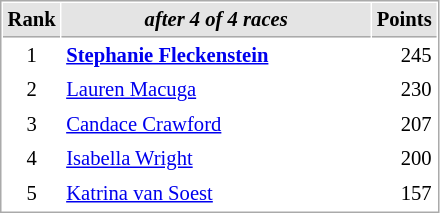<table cellspacing="1" cellpadding="3" style="border:1px solid #aaa; font-size:86%;">
<tr style="background:#e4e4e4;">
<th style="border-bottom:1px solid #aaa; width:10px;">Rank</th>
<th style="border-bottom:1px solid #aaa; width:200px; white-space:nowrap;"><em>after 4 of 4 races</em></th>
<th style="border-bottom:1px solid #aaa; width:20px;">Points</th>
</tr>
<tr>
<td style="text-align:center;">1</td>
<td> <strong><a href='#'>Stephanie Fleckenstein</a></strong></td>
<td align="right">245</td>
</tr>
<tr>
<td style="text-align:center;">2</td>
<td> <a href='#'>Lauren Macuga</a></td>
<td align="right">230</td>
</tr>
<tr>
<td style="text-align:center;">3</td>
<td> <a href='#'>Candace Crawford</a></td>
<td align="right">207</td>
</tr>
<tr>
<td style="text-align:center;">4</td>
<td> <a href='#'>Isabella Wright</a></td>
<td align="right">200</td>
</tr>
<tr>
<td style="text-align:center;">5</td>
<td> <a href='#'>Katrina van Soest</a></td>
<td align="right">157</td>
</tr>
</table>
